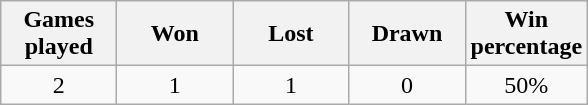<table class="wikitable" style="text-align:center">
<tr>
<th width="70">Games played</th>
<th width="70">Won</th>
<th width="70">Lost</th>
<th width="70">Drawn</th>
<th width="70">Win percentage</th>
</tr>
<tr>
<td>2</td>
<td>1</td>
<td>1</td>
<td>0</td>
<td>50%</td>
</tr>
</table>
